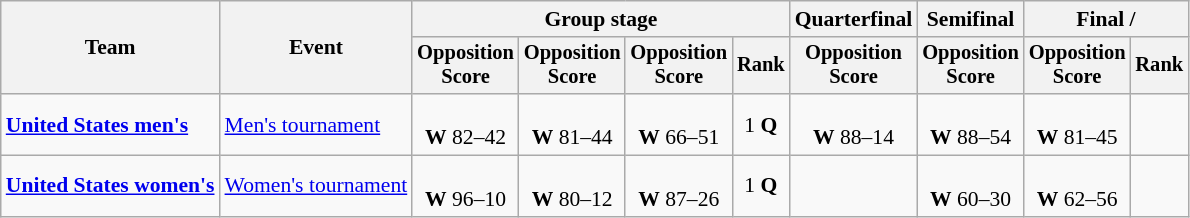<table class="wikitable" style="font-size:90%;text-align:center">
<tr>
<th rowspan="2">Team</th>
<th rowspan="2">Event</th>
<th colspan="4">Group stage</th>
<th>Quarterfinal</th>
<th>Semifinal</th>
<th colspan="2">Final / </th>
</tr>
<tr style="font-size:95%">
<th>Opposition<br>Score</th>
<th>Opposition<br>Score</th>
<th>Opposition<br>Score</th>
<th>Rank</th>
<th>Opposition<br>Score</th>
<th>Opposition<br>Score</th>
<th>Opposition<br>Score</th>
<th>Rank</th>
</tr>
<tr>
<td align=left><strong><a href='#'>United States men's</a></strong></td>
<td align=left><a href='#'>Men's tournament</a></td>
<td><br><strong>W</strong> 82–42</td>
<td><br><strong>W</strong> 81–44</td>
<td><br><strong>W</strong> 66–51</td>
<td>1 <strong>Q</strong></td>
<td><br><strong>W</strong> 88–14</td>
<td><br><strong>W</strong> 88–54</td>
<td><br><strong>W</strong> 81–45</td>
<td></td>
</tr>
<tr>
<td align=left><strong><a href='#'>United States women's</a></strong></td>
<td align=left><a href='#'>Women's tournament</a></td>
<td><br><strong>W</strong> 96–10</td>
<td><br><strong>W</strong> 80–12</td>
<td><br><strong>W</strong> 87–26</td>
<td>1 <strong>Q</strong></td>
<td></td>
<td><br><strong>W</strong> 60–30</td>
<td><br><strong>W</strong> 62–56</td>
<td></td>
</tr>
</table>
